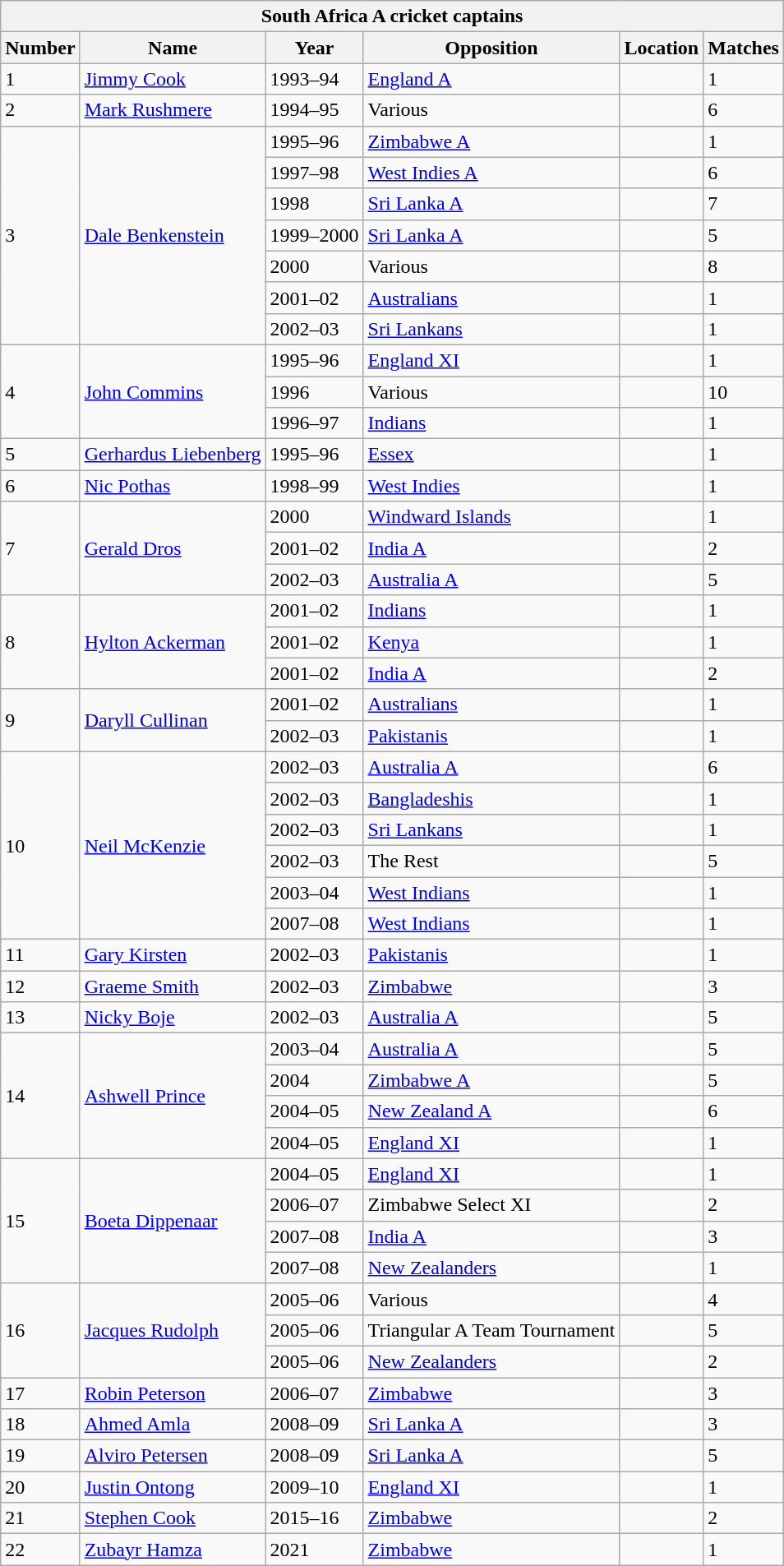<table class="wikitable">
<tr>
<th bgcolor="#efefef" colspan=9>South Africa A cricket captains</th>
</tr>
<tr bgcolor="#efefef">
<th>Number</th>
<th>Name</th>
<th>Year</th>
<th>Opposition</th>
<th>Location</th>
<th>Matches</th>
</tr>
<tr>
<td>1</td>
<td><a href='#'>Jimmy Cook</a></td>
<td>1993–94</td>
<td><a href='#'>England A</a></td>
<td></td>
<td>1</td>
</tr>
<tr>
<td>2</td>
<td><a href='#'>Mark Rushmere</a></td>
<td>1994–95</td>
<td>Various</td>
<td></td>
<td>6</td>
</tr>
<tr>
<td rowspan=7>3</td>
<td rowspan=7><a href='#'>Dale Benkenstein</a></td>
<td>1995–96</td>
<td><a href='#'>Zimbabwe A</a></td>
<td></td>
<td>1</td>
</tr>
<tr>
<td>1997–98</td>
<td><a href='#'>West Indies A</a></td>
<td></td>
<td>6</td>
</tr>
<tr>
<td>1998</td>
<td><a href='#'>Sri Lanka A</a></td>
<td></td>
<td>7</td>
</tr>
<tr>
<td>1999–2000</td>
<td><a href='#'>Sri Lanka A</a></td>
<td></td>
<td>5</td>
</tr>
<tr>
<td>2000</td>
<td>Various</td>
<td></td>
<td>8</td>
</tr>
<tr>
<td>2001–02</td>
<td><a href='#'>Australians</a></td>
<td></td>
<td>1</td>
</tr>
<tr>
<td>2002–03</td>
<td><a href='#'>Sri Lankans</a></td>
<td></td>
<td>1</td>
</tr>
<tr>
<td rowspan=3>4</td>
<td rowspan=3><a href='#'>John Commins</a></td>
<td>1995–96</td>
<td><a href='#'>England XI</a></td>
<td></td>
<td>1</td>
</tr>
<tr>
<td>1996</td>
<td>Various</td>
<td></td>
<td>10</td>
</tr>
<tr>
<td>1996–97</td>
<td><a href='#'>Indians</a></td>
<td></td>
<td>1</td>
</tr>
<tr>
<td>5</td>
<td><a href='#'>Gerhardus Liebenberg</a></td>
<td>1995–96</td>
<td><a href='#'>Essex</a></td>
<td></td>
<td>1</td>
</tr>
<tr>
<td>6</td>
<td><a href='#'>Nic Pothas</a></td>
<td>1998–99</td>
<td><a href='#'>West Indies</a></td>
<td></td>
<td>1</td>
</tr>
<tr>
<td rowspan=3>7</td>
<td rowspan=3><a href='#'>Gerald Dros</a></td>
<td>2000</td>
<td><a href='#'>Windward Islands</a></td>
<td></td>
<td>1</td>
</tr>
<tr>
<td>2001–02</td>
<td><a href='#'>India A</a></td>
<td></td>
<td>2</td>
</tr>
<tr>
<td>2002–03</td>
<td><a href='#'>Australia A</a></td>
<td></td>
<td>5</td>
</tr>
<tr>
<td rowspan=3>8</td>
<td rowspan=3><a href='#'>Hylton Ackerman</a></td>
<td>2001–02</td>
<td><a href='#'>Indians</a></td>
<td></td>
<td>1</td>
</tr>
<tr>
<td>2001–02</td>
<td><a href='#'>Kenya</a></td>
<td></td>
<td>1</td>
</tr>
<tr>
<td>2001–02</td>
<td><a href='#'>India A</a></td>
<td></td>
<td>2</td>
</tr>
<tr>
<td rowspan=2>9</td>
<td rowspan=2><a href='#'>Daryll Cullinan</a></td>
<td>2001–02</td>
<td><a href='#'>Australians</a></td>
<td></td>
<td>1</td>
</tr>
<tr>
<td>2002–03</td>
<td><a href='#'>Pakistanis</a></td>
<td></td>
<td>1</td>
</tr>
<tr>
<td rowspan=6>10</td>
<td rowspan=6><a href='#'>Neil McKenzie</a></td>
<td>2002–03</td>
<td><a href='#'>Australia A</a></td>
<td></td>
<td>6</td>
</tr>
<tr>
<td>2002–03</td>
<td><a href='#'>Bangladeshis</a></td>
<td></td>
<td>1</td>
</tr>
<tr>
<td>2002–03</td>
<td><a href='#'>Sri Lankans</a></td>
<td></td>
<td>1</td>
</tr>
<tr>
<td>2002–03</td>
<td>The Rest</td>
<td></td>
<td>5</td>
</tr>
<tr>
<td>2003–04</td>
<td><a href='#'>West Indians</a></td>
<td></td>
<td>1</td>
</tr>
<tr>
<td>2007–08</td>
<td><a href='#'>West Indians</a></td>
<td></td>
<td>1</td>
</tr>
<tr>
<td>11</td>
<td><a href='#'>Gary Kirsten</a></td>
<td>2002–03</td>
<td><a href='#'>Pakistanis</a></td>
<td></td>
<td>1</td>
</tr>
<tr>
<td>12</td>
<td><a href='#'>Graeme Smith</a></td>
<td>2002–03</td>
<td><a href='#'>Zimbabwe</a></td>
<td></td>
<td>3</td>
</tr>
<tr>
<td>13</td>
<td><a href='#'>Nicky Boje</a></td>
<td>2002–03</td>
<td><a href='#'>Australia A</a></td>
<td></td>
<td>5</td>
</tr>
<tr>
<td rowspan=4>14</td>
<td rowspan=4><a href='#'>Ashwell Prince</a></td>
<td>2003–04</td>
<td><a href='#'>Australia A</a></td>
<td></td>
<td>5</td>
</tr>
<tr>
<td>2004</td>
<td><a href='#'>Zimbabwe A</a></td>
<td></td>
<td>5</td>
</tr>
<tr>
<td>2004–05</td>
<td><a href='#'>New Zealand A</a></td>
<td></td>
<td>6</td>
</tr>
<tr>
<td>2004–05</td>
<td><a href='#'>England XI</a></td>
<td></td>
<td>1</td>
</tr>
<tr>
<td rowspan=4>15</td>
<td rowspan=4><a href='#'>Boeta Dippenaar</a></td>
<td>2004–05</td>
<td><a href='#'>England XI</a></td>
<td></td>
<td>1</td>
</tr>
<tr>
<td>2006–07</td>
<td>Zimbabwe Select XI</td>
<td></td>
<td>2</td>
</tr>
<tr>
<td>2007–08</td>
<td><a href='#'>India A</a></td>
<td></td>
<td>3</td>
</tr>
<tr>
<td>2007–08</td>
<td><a href='#'>New Zealanders</a></td>
<td></td>
<td>1</td>
</tr>
<tr>
<td rowspan=3>16</td>
<td rowspan=3><a href='#'>Jacques Rudolph</a></td>
<td>2005–06</td>
<td>Various</td>
<td></td>
<td>4</td>
</tr>
<tr>
<td>2005–06</td>
<td>Triangular A Team Tournament</td>
<td></td>
<td>5</td>
</tr>
<tr>
<td>2005–06</td>
<td><a href='#'>New Zealanders</a></td>
<td></td>
<td>2</td>
</tr>
<tr>
<td>17</td>
<td><a href='#'>Robin Peterson</a></td>
<td>2006–07</td>
<td><a href='#'>Zimbabwe</a></td>
<td></td>
<td>3</td>
</tr>
<tr>
<td>18</td>
<td><a href='#'>Ahmed Amla</a></td>
<td>2008–09</td>
<td><a href='#'>Sri Lanka A</a></td>
<td></td>
<td>3</td>
</tr>
<tr>
<td>19</td>
<td><a href='#'>Alviro Petersen</a></td>
<td>2008–09</td>
<td><a href='#'>Sri Lanka A</a></td>
<td></td>
<td>5</td>
</tr>
<tr>
<td>20</td>
<td><a href='#'>Justin Ontong</a></td>
<td>2009–10</td>
<td><a href='#'>England XI</a></td>
<td></td>
<td>1</td>
</tr>
<tr>
<td>21</td>
<td><a href='#'>Stephen Cook</a></td>
<td>2015–16</td>
<td><a href='#'>Zimbabwe</a></td>
<td></td>
<td>2</td>
</tr>
<tr>
<td>22</td>
<td><a href='#'>Zubayr Hamza</a></td>
<td>2021</td>
<td><a href='#'>Zimbabwe</a></td>
<td></td>
<td>1</td>
</tr>
</table>
